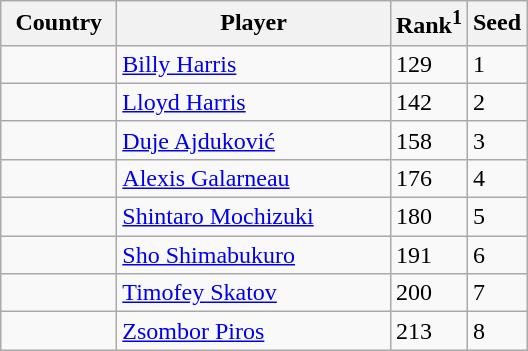<table class="sortable wikitable">
<tr>
<th width="70">Country</th>
<th width="175">Player</th>
<th>Rank<sup>1</sup></th>
<th>Seed</th>
</tr>
<tr>
<td></td>
<td><a href='#'>Billy Harris</a></td>
<td>129</td>
<td>1</td>
</tr>
<tr>
<td></td>
<td><a href='#'>Lloyd Harris</a></td>
<td>142</td>
<td>2</td>
</tr>
<tr>
<td></td>
<td><a href='#'>Duje Ajduković</a></td>
<td>158</td>
<td>3</td>
</tr>
<tr>
<td></td>
<td><a href='#'>Alexis Galarneau</a></td>
<td>176</td>
<td>4</td>
</tr>
<tr>
<td></td>
<td><a href='#'>Shintaro Mochizuki</a></td>
<td>180</td>
<td>5</td>
</tr>
<tr>
<td></td>
<td><a href='#'>Sho Shimabukuro</a></td>
<td>191</td>
<td>6</td>
</tr>
<tr>
<td></td>
<td><a href='#'>Timofey Skatov</a></td>
<td>200</td>
<td>7</td>
</tr>
<tr>
<td></td>
<td><a href='#'>Zsombor Piros</a></td>
<td>213</td>
<td>8</td>
</tr>
</table>
